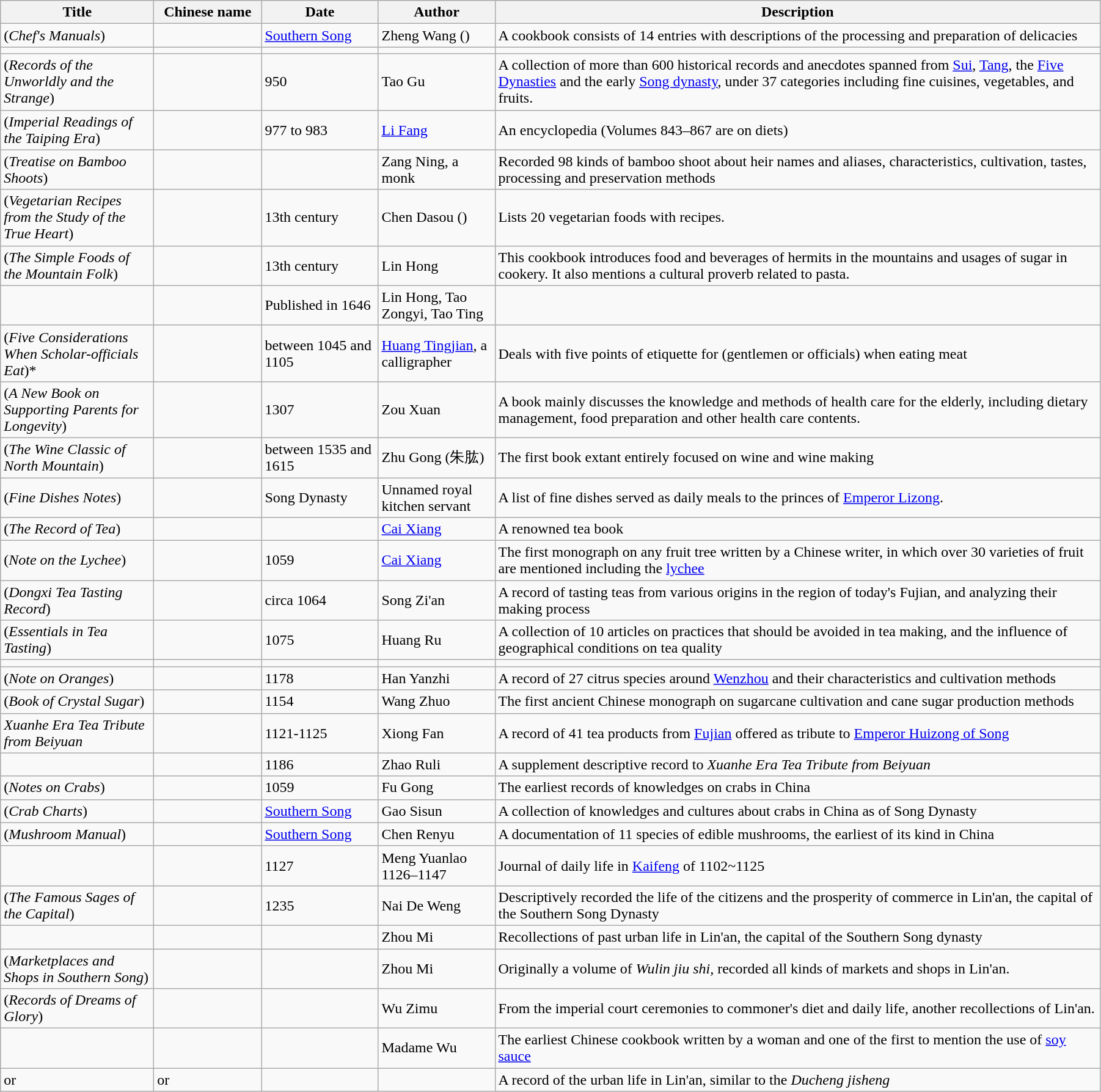<table class="wikitable" style="width:95%;">
<tr>
<th style="width:160px;">Title</th>
<th style="width:110px;">Chinese name</th>
<th style="width:120px;">Date</th>
<th style="width:120px;">Author</th>
<th>Description</th>
</tr>
<tr>
<td> (<em>Chef's Manuals</em>)</td>
<td></td>
<td><a href='#'>Southern Song</a></td>
<td>Zheng Wang ()</td>
<td>A cookbook consists of 14 entries with descriptions of the processing and preparation of delicacies</td>
</tr>
<tr>
<td></td>
<td></td>
<td></td>
<td></td>
<td></td>
</tr>
<tr>
<td> (<em>Records of the Unworldly and the Strange</em>)</td>
<td></td>
<td>950</td>
<td>Tao Gu</td>
<td>A collection of more than 600 historical records and anecdotes spanned from <a href='#'>Sui</a>, <a href='#'>Tang</a>, the <a href='#'>Five Dynasties</a> and the early <a href='#'>Song dynasty</a>, under 37 categories including fine cuisines, vegetables, and fruits.</td>
</tr>
<tr>
<td> (<em>Imperial Readings of the Taiping Era</em>)</td>
<td></td>
<td>977 to 983</td>
<td><a href='#'>Li Fang</a></td>
<td>An encyclopedia (Volumes 843–867 are on diets)</td>
</tr>
<tr>
<td> (<em>Treatise on Bamboo Shoots</em>)</td>
<td></td>
<td></td>
<td>Zang Ning, a monk</td>
<td>Recorded 98 kinds of bamboo shoot about heir names and aliases, characteristics, cultivation, tastes, processing and preservation methods</td>
</tr>
<tr>
<td> (<em>Vegetarian Recipes from the Study of the True Heart</em>)</td>
<td></td>
<td>13th century</td>
<td>Chen Dasou ()</td>
<td>Lists 20 vegetarian foods with recipes.</td>
</tr>
<tr>
<td> (<em>The Simple Foods of the Mountain Folk</em>)</td>
<td></td>
<td>13th century</td>
<td>Lin Hong</td>
<td>This cookbook introduces food and beverages of hermits in the mountains and usages of sugar in cookery. It also mentions a cultural proverb related to pasta.</td>
</tr>
<tr>
<td></td>
<td></td>
<td>Published in 1646</td>
<td>Lin Hong, Tao Zongyi, Tao Ting</td>
<td></td>
</tr>
<tr>
<td> (<em>Five Considerations When Scholar-officials Eat</em>)*</td>
<td></td>
<td>between 1045 and 1105</td>
<td><a href='#'>Huang Tingjian</a>, a calligrapher</td>
<td>Deals with five points of etiquette for <em></em> (gentlemen or officials) when eating meat</td>
</tr>
<tr>
<td> (<em>A New Book on Supporting Parents for Longevity</em>)</td>
<td></td>
<td>1307</td>
<td>Zou Xuan</td>
<td>A book mainly discusses the knowledge and methods of health care for the elderly, including dietary management, food preparation and other health care contents.</td>
</tr>
<tr>
<td> (<em>The Wine Classic of North Mountain</em>)</td>
<td></td>
<td>between 1535 and 1615</td>
<td>Zhu Gong (朱肱)</td>
<td>The first book extant entirely focused on wine and wine making</td>
</tr>
<tr>
<td> (<em>Fine Dishes Notes</em>)</td>
<td></td>
<td>Song Dynasty</td>
<td>Unnamed royal kitchen servant</td>
<td>A list of fine dishes served as daily meals to the princes of <a href='#'>Emperor Lizong</a>.</td>
</tr>
<tr>
<td> (<em>The Record of Tea</em>)</td>
<td></td>
<td></td>
<td><a href='#'>Cai Xiang</a></td>
<td>A renowned tea book</td>
</tr>
<tr>
<td> (<em>Note on the Lychee</em>)</td>
<td></td>
<td>1059</td>
<td><a href='#'>Cai Xiang</a></td>
<td>The first monograph on any fruit tree written by a Chinese writer, in which over 30 varieties of fruit are mentioned including the <a href='#'>lychee</a></td>
</tr>
<tr>
<td> (<em>Dongxi Tea Tasting Record</em>)</td>
<td></td>
<td>circa 1064</td>
<td>Song Zi'an</td>
<td>A record of tasting teas from various origins in the region of today's Fujian, and analyzing their making process</td>
</tr>
<tr>
<td> (<em>Essentials in Tea Tasting</em>)</td>
<td></td>
<td>1075</td>
<td>Huang Ru</td>
<td>A collection of 10 articles on practices that should be avoided in tea making, and the influence of geographical conditions on tea quality</td>
</tr>
<tr>
<td></td>
<td></td>
<td></td>
<td></td>
<td></td>
</tr>
<tr>
<td> (<em>Note on Oranges</em>)</td>
<td></td>
<td>1178</td>
<td>Han Yanzhi</td>
<td>A record of 27 citrus species around <a href='#'>Wenzhou</a> and their characteristics and cultivation methods</td>
</tr>
<tr>
<td> (<em>Book of Crystal Sugar</em>)</td>
<td></td>
<td>1154</td>
<td>Wang Zhuo</td>
<td>The first ancient Chinese monograph on sugarcane cultivation and cane sugar production methods</td>
</tr>
<tr>
<td><em>Xuanhe Era Tea Tribute from Beiyuan</em></td>
<td></td>
<td>1121-1125</td>
<td>Xiong Fan</td>
<td>A record of 41 tea products from <a href='#'>Fujian</a> offered as tribute to <a href='#'>Emperor Huizong of Song</a></td>
</tr>
<tr>
<td></td>
<td></td>
<td>1186</td>
<td>Zhao Ruli</td>
<td>A supplement descriptive record to <em>Xuanhe Era Tea Tribute from Beiyuan</em></td>
</tr>
<tr>
<td> (<em>Notes on Crabs</em>)</td>
<td></td>
<td>1059</td>
<td>Fu Gong</td>
<td>The earliest records of knowledges on crabs in China</td>
</tr>
<tr>
<td> (<em>Crab Charts</em>)</td>
<td></td>
<td><a href='#'>Southern Song</a></td>
<td>Gao Sisun</td>
<td>A collection of knowledges and cultures about crabs in China as of Song Dynasty</td>
</tr>
<tr>
<td> (<em>Mushroom Manual</em>)</td>
<td></td>
<td><a href='#'>Southern Song</a></td>
<td>Chen Renyu</td>
<td>A documentation of 11 species of edible mushrooms, the earliest of its kind in China</td>
</tr>
<tr>
<td></td>
<td></td>
<td>1127</td>
<td>Meng Yuanlao  1126–1147</td>
<td>Journal of daily life in <a href='#'>Kaifeng</a> of 1102~1125</td>
</tr>
<tr>
<td> (<em>The Famous Sages of the Capital</em>)</td>
<td></td>
<td>1235</td>
<td>Nai De Weng</td>
<td>Descriptively recorded the life of the citizens and the prosperity of commerce in Lin'an, the capital of the Southern Song Dynasty</td>
</tr>
<tr>
<td></td>
<td></td>
<td></td>
<td>Zhou Mi</td>
<td>Recollections of past urban life in Lin'an, the capital of the Southern Song dynasty</td>
</tr>
<tr>
<td> (<em>Marketplaces and Shops in Southern Song</em>)</td>
<td></td>
<td></td>
<td>Zhou Mi</td>
<td>Originally a volume of <em>Wulin jiu shi,</em> recorded all kinds of markets and shops in Lin'an.</td>
</tr>
<tr>
<td> (<em>Records of Dreams of Glory</em>)</td>
<td></td>
<td></td>
<td>Wu Zimu</td>
<td>From the imperial court ceremonies to commoner's diet and daily life, another recollections of Lin'an.</td>
</tr>
<tr>
<td></td>
<td></td>
<td></td>
<td>Madame Wu</td>
<td>The earliest Chinese cookbook written by a woman and one of the first to mention the use of <a href='#'>soy sauce</a></td>
</tr>
<tr>
<td> or </td>
<td> or </td>
<td></td>
<td></td>
<td>A record of the urban life in Lin'an, similar to the <em>Ducheng jisheng</em></td>
</tr>
</table>
